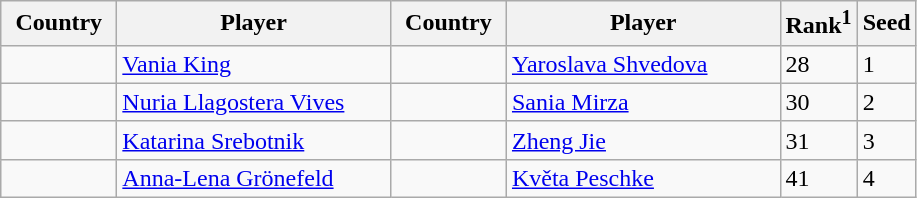<table class="sortable wikitable">
<tr>
<th width="70">Country</th>
<th width="175">Player</th>
<th width="70">Country</th>
<th width="175">Player</th>
<th>Rank<sup>1</sup></th>
<th>Seed</th>
</tr>
<tr>
<td></td>
<td><a href='#'>Vania King</a></td>
<td></td>
<td><a href='#'>Yaroslava Shvedova</a></td>
<td>28</td>
<td>1</td>
</tr>
<tr>
<td></td>
<td><a href='#'>Nuria Llagostera Vives</a></td>
<td></td>
<td><a href='#'>Sania Mirza</a></td>
<td>30</td>
<td>2</td>
</tr>
<tr>
<td></td>
<td><a href='#'>Katarina Srebotnik</a></td>
<td></td>
<td><a href='#'>Zheng Jie</a></td>
<td>31</td>
<td>3</td>
</tr>
<tr>
<td></td>
<td><a href='#'>Anna-Lena Grönefeld</a></td>
<td></td>
<td><a href='#'>Květa Peschke</a></td>
<td>41</td>
<td>4</td>
</tr>
</table>
